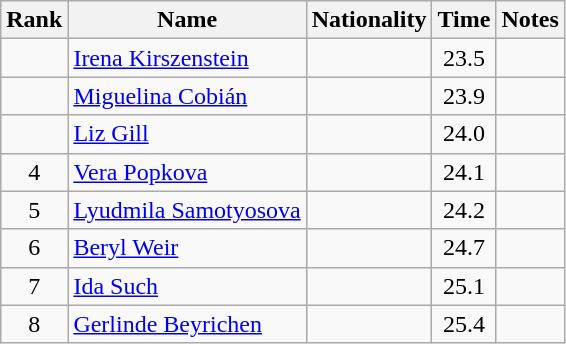<table class="wikitable sortable" style="text-align:center">
<tr>
<th>Rank</th>
<th>Name</th>
<th>Nationality</th>
<th>Time</th>
<th>Notes</th>
</tr>
<tr>
<td></td>
<td align=left><a href='#'>Irena Kirszenstein</a></td>
<td align=left></td>
<td>23.5</td>
<td></td>
</tr>
<tr>
<td></td>
<td align=left><a href='#'>Miguelina Cobián</a></td>
<td align=left></td>
<td>23.9</td>
<td></td>
</tr>
<tr>
<td></td>
<td align=left><a href='#'>Liz Gill</a></td>
<td align=left></td>
<td>24.0</td>
<td></td>
</tr>
<tr>
<td>4</td>
<td align=left><a href='#'>Vera Popkova</a></td>
<td align=left></td>
<td>24.1</td>
<td></td>
</tr>
<tr>
<td>5</td>
<td align=left><a href='#'>Lyudmila Samotyosova</a></td>
<td align=left></td>
<td>24.2</td>
<td></td>
</tr>
<tr>
<td>6</td>
<td align=left><a href='#'>Beryl Weir</a></td>
<td align=left></td>
<td>24.7</td>
<td></td>
</tr>
<tr>
<td>7</td>
<td align=left><a href='#'>Ida Such</a></td>
<td align=left></td>
<td>25.1</td>
<td></td>
</tr>
<tr>
<td>8</td>
<td align=left><a href='#'>Gerlinde Beyrichen</a></td>
<td align=left></td>
<td>25.4</td>
<td></td>
</tr>
</table>
